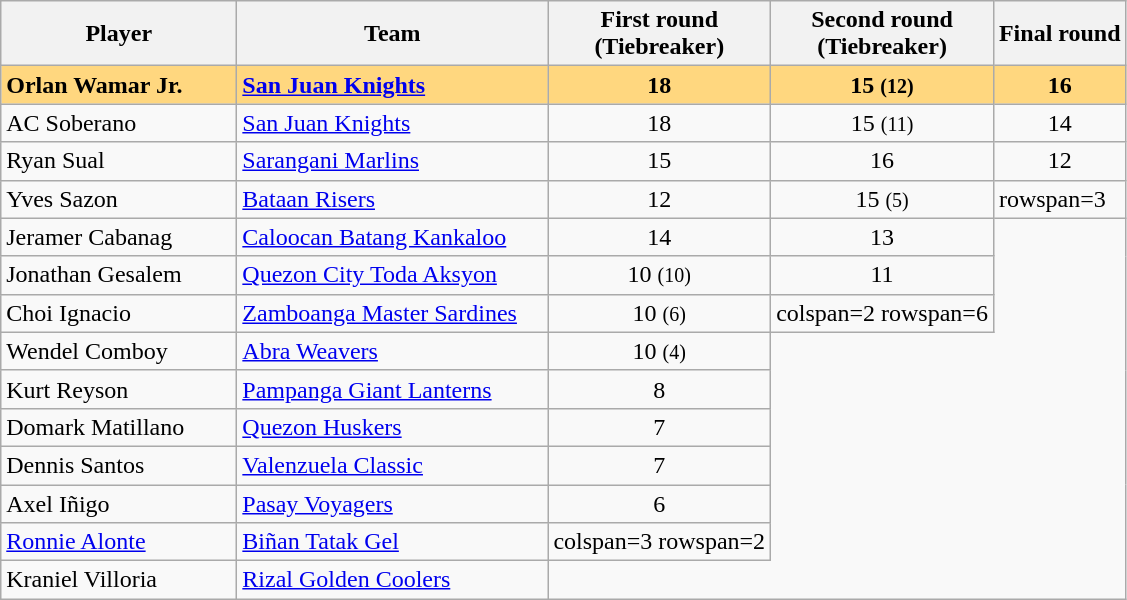<table class="wikitable">
<tr>
<th width=150>Player</th>
<th width=200>Team</th>
<th>First round <br> (Tiebreaker)</th>
<th>Second round <br> (Tiebreaker)</th>
<th>Final round</th>
</tr>
<tr bgcolor=#FFD77F>
<td><strong>Orlan Wamar Jr.</strong></td>
<td><strong><a href='#'>San Juan Knights</a></strong></td>
<td align=center><strong>18</strong></td>
<td align=center><strong>15 <small>(12)</small></strong></td>
<td align=center><strong>16</strong></td>
</tr>
<tr>
<td>AC Soberano</td>
<td><a href='#'>San Juan Knights</a></td>
<td align=center>18</td>
<td align=center>15 <small>(11)</small></td>
<td align=center>14</td>
</tr>
<tr>
<td>Ryan Sual</td>
<td><a href='#'>Sarangani Marlins</a></td>
<td align=center>15</td>
<td align=center>16</td>
<td align=center>12</td>
</tr>
<tr>
<td>Yves Sazon</td>
<td><a href='#'>Bataan Risers</a></td>
<td align=center>12</td>
<td align=center>15 <small>(5)</small></td>
<td>rowspan=3 </td>
</tr>
<tr>
<td>Jeramer Cabanag</td>
<td><a href='#'>Caloocan Batang Kankaloo</a></td>
<td align=center>14</td>
<td align=center>13</td>
</tr>
<tr>
<td>Jonathan Gesalem</td>
<td><a href='#'>Quezon City Toda Aksyon</a></td>
<td align=center>10 <small>(10)</small></td>
<td align=center>11</td>
</tr>
<tr>
<td>Choi Ignacio</td>
<td><a href='#'>Zamboanga Master Sardines</a></td>
<td align=center>10 <small>(6)</small></td>
<td>colspan=2 rowspan=6 </td>
</tr>
<tr>
<td>Wendel Comboy</td>
<td><a href='#'>Abra Weavers</a></td>
<td align=center>10 <small>(4)</small></td>
</tr>
<tr>
<td>Kurt Reyson</td>
<td><a href='#'>Pampanga Giant Lanterns</a></td>
<td align=center>8</td>
</tr>
<tr>
<td>Domark Matillano</td>
<td><a href='#'>Quezon Huskers</a></td>
<td align=center>7</td>
</tr>
<tr>
<td>Dennis Santos</td>
<td><a href='#'>Valenzuela Classic</a></td>
<td align=center>7</td>
</tr>
<tr>
<td>Axel Iñigo</td>
<td><a href='#'>Pasay Voyagers</a></td>
<td align=center>6</td>
</tr>
<tr>
<td><a href='#'>Ronnie Alonte</a></td>
<td><a href='#'>Biñan Tatak Gel</a></td>
<td>colspan=3 rowspan=2 </td>
</tr>
<tr>
<td>Kraniel Villoria</td>
<td><a href='#'>Rizal Golden Coolers</a></td>
</tr>
</table>
